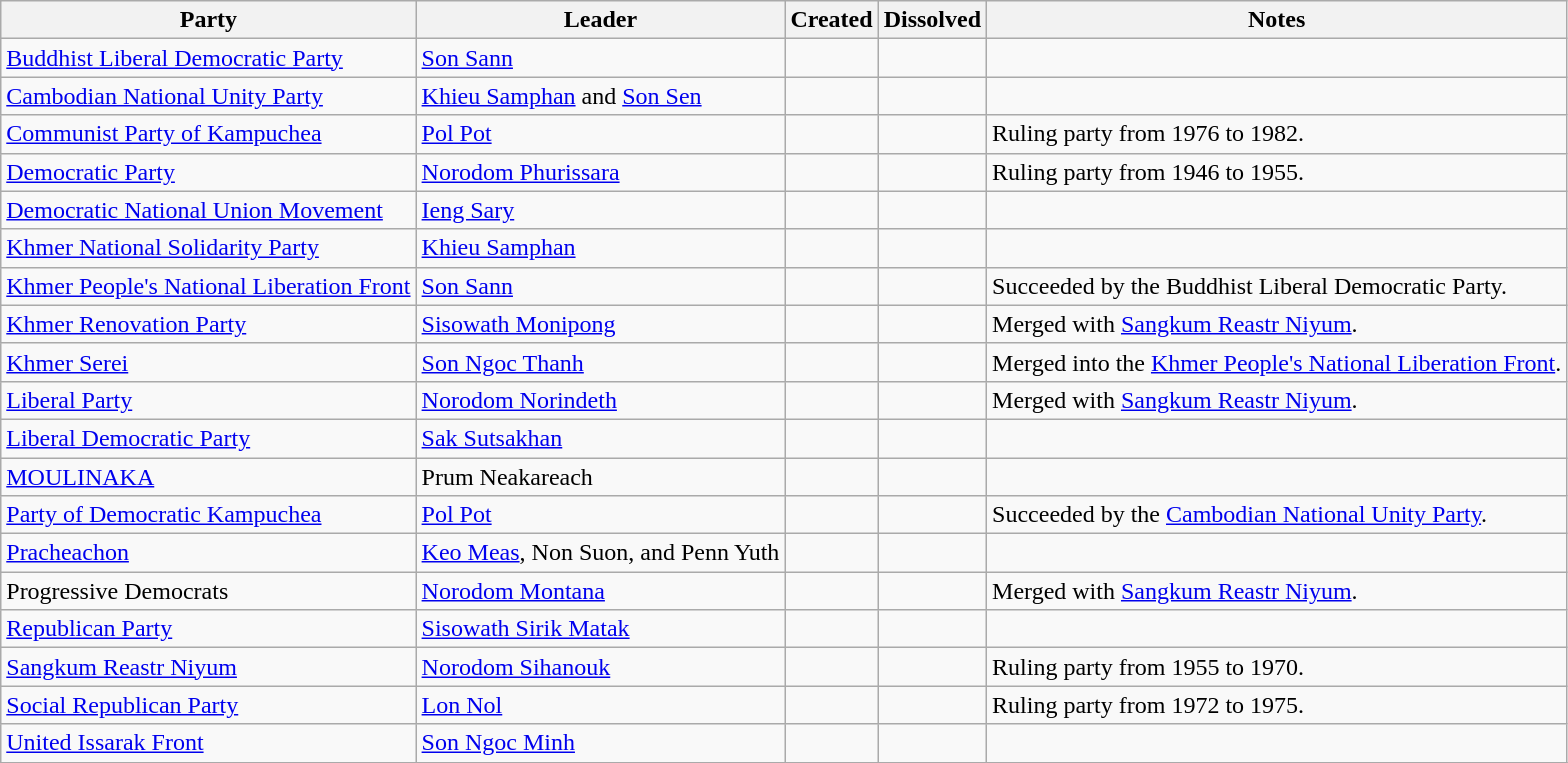<table class="wikitable sortable" style="font-size:100%;">
<tr>
<th>Party</th>
<th>Leader</th>
<th>Created</th>
<th>Dissolved</th>
<th>Notes</th>
</tr>
<tr>
<td><a href='#'>Buddhist Liberal Democratic Party</a><br></td>
<td><a href='#'>Son Sann</a></td>
<td></td>
<td></td>
<td></td>
</tr>
<tr>
<td><a href='#'>Cambodian National Unity Party</a><br></td>
<td><a href='#'>Khieu Samphan</a> and <a href='#'>Son Sen</a></td>
<td></td>
<td></td>
<td></td>
</tr>
<tr>
<td><a href='#'>Communist Party of Kampuchea</a><br></td>
<td><a href='#'>Pol Pot</a></td>
<td></td>
<td></td>
<td>Ruling party from 1976 to 1982.</td>
</tr>
<tr>
<td><a href='#'>Democratic Party</a><br></td>
<td><a href='#'>Norodom Phurissara</a></td>
<td></td>
<td></td>
<td>Ruling party from 1946 to 1955.</td>
</tr>
<tr>
<td><a href='#'>Democratic National Union Movement</a><br></td>
<td><a href='#'>Ieng Sary</a></td>
<td></td>
<td></td>
<td></td>
</tr>
<tr>
<td><a href='#'>Khmer National Solidarity Party</a><br></td>
<td><a href='#'>Khieu Samphan</a></td>
<td></td>
<td></td>
<td></td>
</tr>
<tr>
<td><a href='#'>Khmer People's National Liberation Front</a><br></td>
<td><a href='#'>Son Sann</a></td>
<td></td>
<td></td>
<td>Succeeded by the Buddhist Liberal Democratic Party.</td>
</tr>
<tr>
<td><a href='#'>Khmer Renovation Party</a><br></td>
<td><a href='#'>Sisowath Monipong</a></td>
<td></td>
<td></td>
<td>Merged with <a href='#'>Sangkum Reastr Niyum</a>.</td>
</tr>
<tr>
<td><a href='#'>Khmer Serei</a><br></td>
<td><a href='#'>Son Ngoc Thanh</a></td>
<td></td>
<td></td>
<td>Merged into the <a href='#'>Khmer People's National Liberation Front</a>.</td>
</tr>
<tr>
<td><a href='#'>Liberal Party</a><br></td>
<td><a href='#'>Norodom Norindeth</a></td>
<td></td>
<td></td>
<td>Merged with <a href='#'>Sangkum Reastr Niyum</a>.</td>
</tr>
<tr>
<td><a href='#'>Liberal Democratic Party</a><br></td>
<td><a href='#'>Sak Sutsakhan</a></td>
<td></td>
<td></td>
<td></td>
</tr>
<tr>
<td><a href='#'>MOULINAKA</a><br></td>
<td>Prum Neakareach</td>
<td></td>
<td></td>
<td></td>
</tr>
<tr>
<td><a href='#'>Party of Democratic Kampuchea</a><br></td>
<td><a href='#'>Pol Pot</a></td>
<td></td>
<td></td>
<td>Succeeded by the <a href='#'>Cambodian National Unity Party</a>.</td>
</tr>
<tr>
<td><a href='#'>Pracheachon</a><br></td>
<td><a href='#'>Keo Meas</a>, Non Suon, and Penn Yuth</td>
<td></td>
<td></td>
<td></td>
</tr>
<tr>
<td>Progressive Democrats<br></td>
<td><a href='#'>Norodom Montana</a></td>
<td></td>
<td></td>
<td>Merged with <a href='#'>Sangkum Reastr Niyum</a>.</td>
</tr>
<tr>
<td><a href='#'>Republican Party</a><br></td>
<td><a href='#'>Sisowath Sirik Matak</a></td>
<td></td>
<td></td>
<td></td>
</tr>
<tr>
<td><a href='#'>Sangkum Reastr Niyum</a><br></td>
<td><a href='#'>Norodom Sihanouk</a></td>
<td></td>
<td></td>
<td>Ruling party from 1955 to 1970.</td>
</tr>
<tr>
<td><a href='#'>Social Republican Party</a><br></td>
<td><a href='#'>Lon Nol</a></td>
<td></td>
<td></td>
<td>Ruling party from 1972 to 1975.</td>
</tr>
<tr>
<td><a href='#'>United Issarak Front</a><br></td>
<td><a href='#'>Son Ngoc Minh</a></td>
<td></td>
<td></td>
<td></td>
</tr>
<tr>
</tr>
</table>
